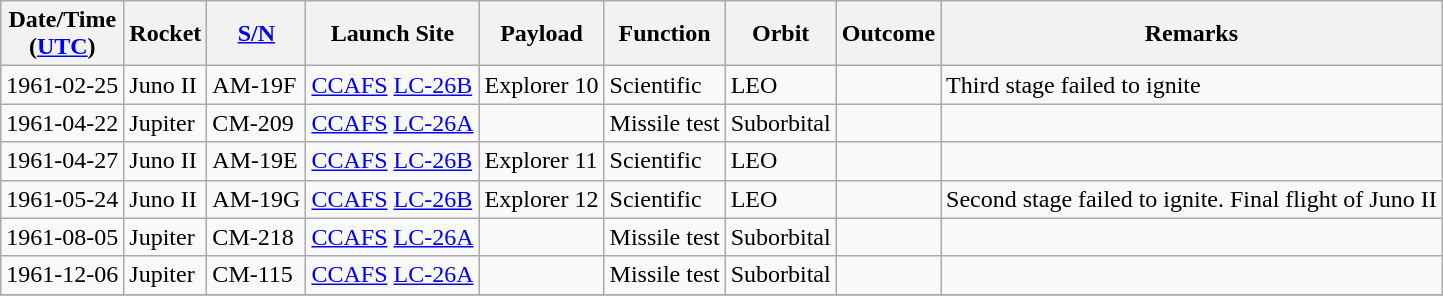<table class="wikitable" style="margin: 1em 1em 1em 0">
<tr>
<th>Date/Time<br>(<a href='#'>UTC</a>)</th>
<th>Rocket</th>
<th><a href='#'>S/N</a></th>
<th>Launch Site</th>
<th>Payload</th>
<th>Function</th>
<th>Orbit</th>
<th>Outcome</th>
<th>Remarks</th>
</tr>
<tr>
<td>1961-02-25</td>
<td>Juno II</td>
<td>AM-19F</td>
<td><a href='#'>CCAFS</a> <a href='#'>LC-26B</a></td>
<td>Explorer 10</td>
<td>Scientific</td>
<td>LEO</td>
<td></td>
<td>Third stage failed to ignite</td>
</tr>
<tr>
<td>1961-04-22</td>
<td>Jupiter</td>
<td>CM-209</td>
<td><a href='#'>CCAFS</a> <a href='#'>LC-26A</a></td>
<td></td>
<td>Missile test</td>
<td>Suborbital</td>
<td></td>
<td></td>
</tr>
<tr>
<td>1961-04-27</td>
<td>Juno II</td>
<td>AM-19E</td>
<td><a href='#'>CCAFS</a> <a href='#'>LC-26B</a></td>
<td>Explorer 11</td>
<td>Scientific</td>
<td>LEO</td>
<td></td>
<td></td>
</tr>
<tr>
<td>1961-05-24</td>
<td>Juno II</td>
<td>AM-19G</td>
<td><a href='#'>CCAFS</a> <a href='#'>LC-26B</a></td>
<td>Explorer 12</td>
<td>Scientific</td>
<td>LEO</td>
<td></td>
<td>Second stage failed to ignite. Final flight of Juno II</td>
</tr>
<tr>
<td>1961-08-05</td>
<td>Jupiter</td>
<td>CM-218</td>
<td><a href='#'>CCAFS</a> <a href='#'>LC-26A</a></td>
<td></td>
<td>Missile test</td>
<td>Suborbital</td>
<td></td>
<td></td>
</tr>
<tr>
<td>1961-12-06</td>
<td>Jupiter</td>
<td>CM-115</td>
<td><a href='#'>CCAFS</a> <a href='#'>LC-26A</a></td>
<td></td>
<td>Missile test</td>
<td>Suborbital</td>
<td></td>
<td></td>
</tr>
<tr>
</tr>
</table>
